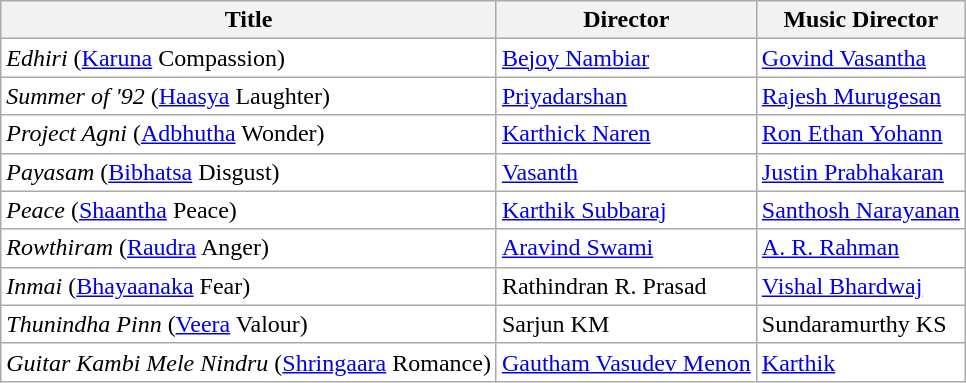<table class="wikitable" style="background:#ffffff;">
<tr>
<th>Title</th>
<th>Director</th>
<th>Music Director</th>
</tr>
<tr>
<td><em>Edhiri</em> (<a href='#'>Karuna</a>  Compassion)</td>
<td><a href='#'>Bejoy Nambiar</a></td>
<td><a href='#'>Govind Vasantha</a></td>
</tr>
<tr>
<td><em>Summer of '92</em> (<a href='#'>Haasya</a>  Laughter)</td>
<td><a href='#'>Priyadarshan</a></td>
<td><a href='#'>Rajesh Murugesan</a></td>
</tr>
<tr>
<td><em>Project Agni</em> (<a href='#'>Adbhutha</a>  Wonder)</td>
<td><a href='#'>Karthick Naren</a></td>
<td><a href='#'>Ron Ethan Yohann</a></td>
</tr>
<tr>
<td><em>Payasam</em> (<a href='#'>Bibhatsa</a>  Disgust)</td>
<td><a href='#'>Vasanth</a></td>
<td><a href='#'>Justin Prabhakaran</a></td>
</tr>
<tr>
<td><em>Peace</em> (<a href='#'>Shaantha</a>  Peace)</td>
<td><a href='#'>Karthik Subbaraj</a></td>
<td><a href='#'>Santhosh Narayanan</a></td>
</tr>
<tr>
<td><em>Rowthiram</em> (<a href='#'>Raudra</a>  Anger)</td>
<td><a href='#'>Aravind Swami</a></td>
<td><a href='#'>A. R. Rahman</a></td>
</tr>
<tr>
<td><em>Inmai</em> (<a href='#'>Bhayaanaka</a>  Fear)</td>
<td>Rathindran R. Prasad</td>
<td><a href='#'>Vishal Bhardwaj</a></td>
</tr>
<tr>
<td><em>Thunindha Pinn</em> (<a href='#'>Veera</a>  Valour)</td>
<td>Sarjun KM</td>
<td>Sundaramurthy KS</td>
</tr>
<tr>
<td><em>Guitar Kambi Mele Nindru</em> (<a href='#'>Shringaara</a>  Romance)</td>
<td><a href='#'>Gautham Vasudev Menon</a></td>
<td><a href='#'>Karthik</a></td>
</tr>
</table>
